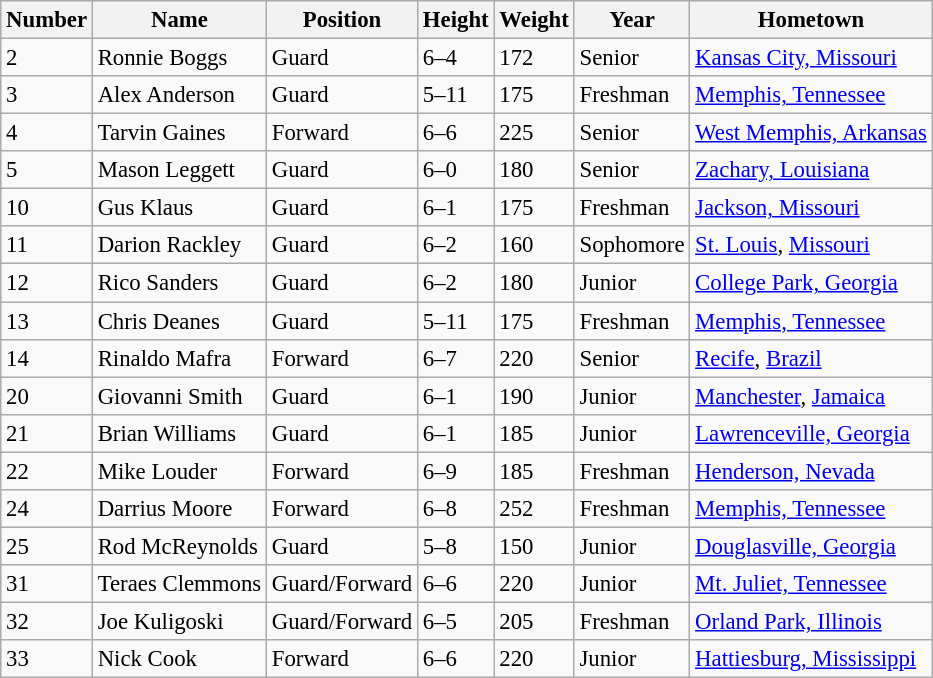<table class="wikitable" style="font-size: 95%;">
<tr>
<th>Number</th>
<th>Name</th>
<th>Position</th>
<th>Height</th>
<th>Weight</th>
<th>Year</th>
<th>Hometown</th>
</tr>
<tr>
<td>2</td>
<td>Ronnie Boggs</td>
<td>Guard</td>
<td>6–4</td>
<td>172</td>
<td>Senior</td>
<td><a href='#'>Kansas City, Missouri</a></td>
</tr>
<tr>
<td>3</td>
<td>Alex Anderson</td>
<td>Guard</td>
<td>5–11</td>
<td>175</td>
<td>Freshman</td>
<td><a href='#'>Memphis, Tennessee</a></td>
</tr>
<tr>
<td>4</td>
<td>Tarvin Gaines</td>
<td>Forward</td>
<td>6–6</td>
<td>225</td>
<td>Senior</td>
<td><a href='#'>West Memphis, Arkansas</a></td>
</tr>
<tr>
<td>5</td>
<td>Mason Leggett</td>
<td>Guard</td>
<td>6–0</td>
<td>180</td>
<td>Senior</td>
<td><a href='#'>Zachary, Louisiana</a></td>
</tr>
<tr>
<td>10</td>
<td>Gus Klaus</td>
<td>Guard</td>
<td>6–1</td>
<td>175</td>
<td>Freshman</td>
<td><a href='#'>Jackson, Missouri</a></td>
</tr>
<tr>
<td>11</td>
<td>Darion Rackley</td>
<td>Guard</td>
<td>6–2</td>
<td>160</td>
<td>Sophomore</td>
<td><a href='#'>St. Louis</a>, <a href='#'>Missouri</a></td>
</tr>
<tr>
<td>12</td>
<td>Rico Sanders</td>
<td>Guard</td>
<td>6–2</td>
<td>180</td>
<td>Junior</td>
<td><a href='#'>College Park, Georgia</a></td>
</tr>
<tr>
<td>13</td>
<td>Chris Deanes</td>
<td>Guard</td>
<td>5–11</td>
<td>175</td>
<td>Freshman</td>
<td><a href='#'>Memphis, Tennessee</a></td>
</tr>
<tr>
<td>14</td>
<td>Rinaldo Mafra</td>
<td>Forward</td>
<td>6–7</td>
<td>220</td>
<td>Senior</td>
<td><a href='#'>Recife</a>, <a href='#'>Brazil</a></td>
</tr>
<tr>
<td>20</td>
<td>Giovanni Smith</td>
<td>Guard</td>
<td>6–1</td>
<td>190</td>
<td>Junior</td>
<td><a href='#'>Manchester</a>, <a href='#'>Jamaica</a></td>
</tr>
<tr>
<td>21</td>
<td>Brian Williams</td>
<td>Guard</td>
<td>6–1</td>
<td>185</td>
<td>Junior</td>
<td><a href='#'>Lawrenceville, Georgia</a></td>
</tr>
<tr>
<td>22</td>
<td>Mike Louder</td>
<td>Forward</td>
<td>6–9</td>
<td>185</td>
<td>Freshman</td>
<td><a href='#'>Henderson, Nevada</a></td>
</tr>
<tr>
<td>24</td>
<td>Darrius Moore</td>
<td>Forward</td>
<td>6–8</td>
<td>252</td>
<td>Freshman</td>
<td><a href='#'>Memphis, Tennessee</a></td>
</tr>
<tr>
<td>25</td>
<td>Rod McReynolds</td>
<td>Guard</td>
<td>5–8</td>
<td>150</td>
<td>Junior</td>
<td><a href='#'>Douglasville, Georgia</a></td>
</tr>
<tr>
<td>31</td>
<td>Teraes Clemmons</td>
<td>Guard/Forward</td>
<td>6–6</td>
<td>220</td>
<td>Junior</td>
<td><a href='#'>Mt. Juliet, Tennessee</a></td>
</tr>
<tr>
<td>32</td>
<td>Joe Kuligoski</td>
<td>Guard/Forward</td>
<td>6–5</td>
<td>205</td>
<td>Freshman</td>
<td><a href='#'>Orland Park, Illinois</a></td>
</tr>
<tr>
<td>33</td>
<td>Nick Cook</td>
<td>Forward</td>
<td>6–6</td>
<td>220</td>
<td>Junior</td>
<td><a href='#'>Hattiesburg, Mississippi</a></td>
</tr>
</table>
